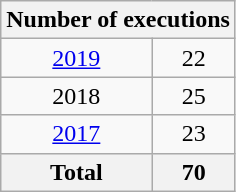<table class="wikitable" style="text-align:center;">
<tr>
<th ! colspan="2">Number of executions</th>
</tr>
<tr>
<td><a href='#'>2019</a></td>
<td>22</td>
</tr>
<tr>
<td>2018</td>
<td>25</td>
</tr>
<tr>
<td><a href='#'>2017</a></td>
<td>23</td>
</tr>
<tr>
<th>Total</th>
<th>70</th>
</tr>
</table>
